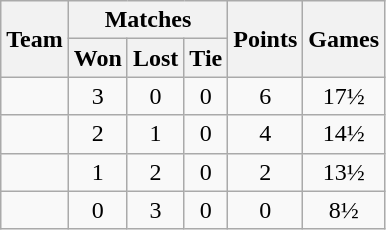<table class="wikitable" style="text-align:center">
<tr>
<th rowspan=2>Team</th>
<th colspan=3>Matches</th>
<th rowspan=2>Points</th>
<th rowspan=2>Games</th>
</tr>
<tr>
<th>Won</th>
<th>Lost</th>
<th>Tie</th>
</tr>
<tr>
<td align=left></td>
<td>3</td>
<td>0</td>
<td>0</td>
<td>6</td>
<td>17½</td>
</tr>
<tr>
<td align=left></td>
<td>2</td>
<td>1</td>
<td>0</td>
<td>4</td>
<td>14½</td>
</tr>
<tr>
<td align=left></td>
<td>1</td>
<td>2</td>
<td>0</td>
<td>2</td>
<td>13½</td>
</tr>
<tr>
<td align=left></td>
<td>0</td>
<td>3</td>
<td>0</td>
<td>0</td>
<td>8½</td>
</tr>
</table>
